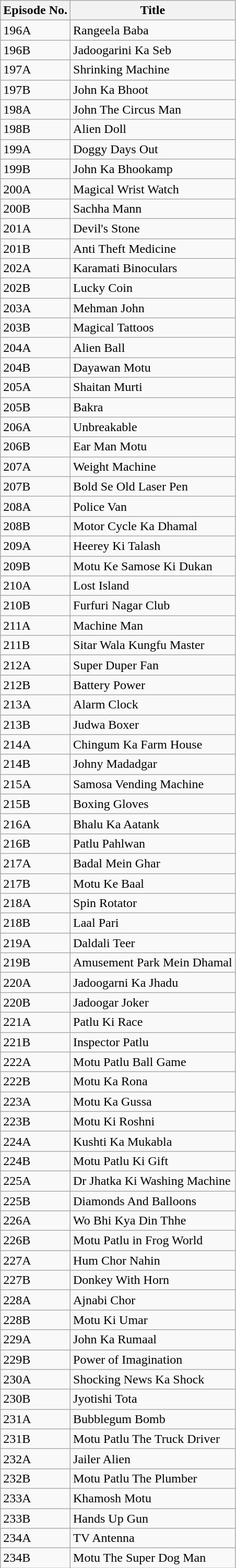<table class="wikitable">
<tr>
<th>Episode No.</th>
<th>Title</th>
</tr>
<tr>
<td>196A</td>
<td>Rangeela Baba</td>
</tr>
<tr>
<td>196B</td>
<td>Jadoogarini Ka Seb</td>
</tr>
<tr>
<td>197A</td>
<td>Shrinking Machine</td>
</tr>
<tr>
<td>197B</td>
<td>John Ka Bhoot</td>
</tr>
<tr>
<td>198A</td>
<td>John The Circus Man</td>
</tr>
<tr>
<td>198B</td>
<td>Alien Doll</td>
</tr>
<tr>
<td>199A</td>
<td>Doggy Days Out</td>
</tr>
<tr>
<td>199B</td>
<td>John Ka Bhookamp</td>
</tr>
<tr>
<td>200A</td>
<td>Magical Wrist Watch</td>
</tr>
<tr>
<td>200B</td>
<td>Sachha Mann</td>
</tr>
<tr>
<td>201A</td>
<td>Devil's Stone</td>
</tr>
<tr>
<td>201B</td>
<td>Anti Theft Medicine</td>
</tr>
<tr>
<td>202A</td>
<td>Karamati Binoculars</td>
</tr>
<tr>
<td>202B</td>
<td>Lucky Coin</td>
</tr>
<tr>
<td>203A</td>
<td>Mehman John</td>
</tr>
<tr>
<td>203B</td>
<td>Magical Tattoos</td>
</tr>
<tr>
<td>204A</td>
<td>Alien Ball</td>
</tr>
<tr>
<td>204B</td>
<td>Dayawan Motu</td>
</tr>
<tr>
<td>205A</td>
<td>Shaitan Murti</td>
</tr>
<tr>
<td>205B</td>
<td>Bakra</td>
</tr>
<tr>
<td>206A</td>
<td>Unbreakable</td>
</tr>
<tr>
<td>206B</td>
<td>Ear Man Motu</td>
</tr>
<tr>
<td>207A</td>
<td>Weight Machine</td>
</tr>
<tr>
<td>207B</td>
<td>Bold Se Old Laser Pen</td>
</tr>
<tr>
<td>208A</td>
<td>Police Van</td>
</tr>
<tr>
<td>208B</td>
<td>Motor Cycle Ka Dhamal</td>
</tr>
<tr>
<td>209A</td>
<td>Heerey Ki Talash</td>
</tr>
<tr>
<td>209B</td>
<td>Motu Ke Samose Ki Dukan</td>
</tr>
<tr>
<td>210A</td>
<td>Lost Island</td>
</tr>
<tr>
<td>210B</td>
<td>Furfuri Nagar Club</td>
</tr>
<tr>
<td>211A</td>
<td>Machine Man</td>
</tr>
<tr>
<td>211B</td>
<td>Sitar Wala Kungfu Master</td>
</tr>
<tr>
<td>212A</td>
<td>Super Duper Fan</td>
</tr>
<tr>
<td>212B</td>
<td>Battery Power</td>
</tr>
<tr>
<td>213A</td>
<td>Alarm Clock</td>
</tr>
<tr>
<td>213B</td>
<td>Judwa Boxer</td>
</tr>
<tr>
<td>214A</td>
<td>Chingum Ka Farm House</td>
</tr>
<tr>
<td>214B</td>
<td>Johny Madadgar</td>
</tr>
<tr>
<td>215A</td>
<td>Samosa Vending Machine</td>
</tr>
<tr>
<td>215B</td>
<td>Boxing Gloves</td>
</tr>
<tr>
<td>216A</td>
<td>Bhalu Ka Aatank</td>
</tr>
<tr>
<td>216B</td>
<td>Patlu Pahlwan</td>
</tr>
<tr>
<td>217A</td>
<td>Badal Mein Ghar</td>
</tr>
<tr>
<td>217B</td>
<td>Motu Ke Baal</td>
</tr>
<tr>
<td>218A</td>
<td>Spin Rotator</td>
</tr>
<tr>
<td>218B</td>
<td>Laal Pari</td>
</tr>
<tr>
<td>219A</td>
<td>Daldali Teer</td>
</tr>
<tr>
<td>219B</td>
<td>Amusement Park Mein Dhamal</td>
</tr>
<tr>
<td>220A</td>
<td>Jadoogarni Ka Jhadu</td>
</tr>
<tr>
<td>220B</td>
<td>Jadoogar Joker</td>
</tr>
<tr>
<td>221A</td>
<td>Patlu Ki Race</td>
</tr>
<tr>
<td>221B</td>
<td>Inspector Patlu</td>
</tr>
<tr>
<td>222A</td>
<td>Motu Patlu Ball Game</td>
</tr>
<tr>
<td>222B</td>
<td>Motu Ka Rona</td>
</tr>
<tr>
<td>223A</td>
<td>Motu Ka Gussa</td>
</tr>
<tr>
<td>223B</td>
<td>Motu Ki Roshni</td>
</tr>
<tr>
<td>224A</td>
<td>Kushti Ka Mukabla</td>
</tr>
<tr>
<td>224B</td>
<td>Motu Patlu Ki Gift</td>
</tr>
<tr>
<td>225A</td>
<td>Dr Jhatka Ki Washing Machine</td>
</tr>
<tr>
<td>225B</td>
<td>Diamonds And Balloons</td>
</tr>
<tr>
<td>226A</td>
<td>Wo Bhi Kya Din Thhe</td>
</tr>
<tr>
<td>226B</td>
<td>Motu Patlu in Frog World</td>
</tr>
<tr>
<td>227A</td>
<td>Hum Chor Nahin</td>
</tr>
<tr>
<td>227B</td>
<td>Donkey With Horn</td>
</tr>
<tr>
<td>228A</td>
<td>Ajnabi Chor</td>
</tr>
<tr>
<td>228B</td>
<td>Motu Ki Umar</td>
</tr>
<tr>
<td>229A</td>
<td>John Ka Rumaal</td>
</tr>
<tr>
<td>229B</td>
<td>Power of Imagination</td>
</tr>
<tr>
<td>230A</td>
<td>Shocking News Ka Shock</td>
</tr>
<tr>
<td>230B</td>
<td>Jyotishi Tota</td>
</tr>
<tr>
<td>231A</td>
<td>Bubblegum Bomb</td>
</tr>
<tr>
<td>231B</td>
<td>Motu Patlu The Truck Driver</td>
</tr>
<tr>
<td>232A</td>
<td>Jailer Alien</td>
</tr>
<tr>
<td>232B</td>
<td>Motu Patlu The Plumber</td>
</tr>
<tr>
<td>233A</td>
<td>Khamosh Motu</td>
</tr>
<tr>
<td>233B</td>
<td>Hands Up Gun</td>
</tr>
<tr>
<td>234A</td>
<td>TV Antenna</td>
</tr>
<tr>
<td>234B</td>
<td>Motu The Super Dog Man</td>
</tr>
</table>
